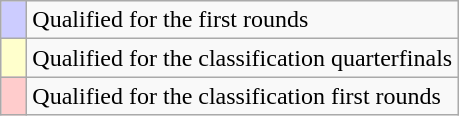<table class=wikitable>
<tr>
<td width=10px style="background-color:#ccccff;"></td>
<td>Qualified for the first rounds</td>
</tr>
<tr>
<td width=10px style="background-color:#ffffcc;"></td>
<td>Qualified for the classification quarterfinals</td>
</tr>
<tr>
<td width=10px style="background-color:#ffcccc;"></td>
<td>Qualified for the classification first rounds</td>
</tr>
</table>
